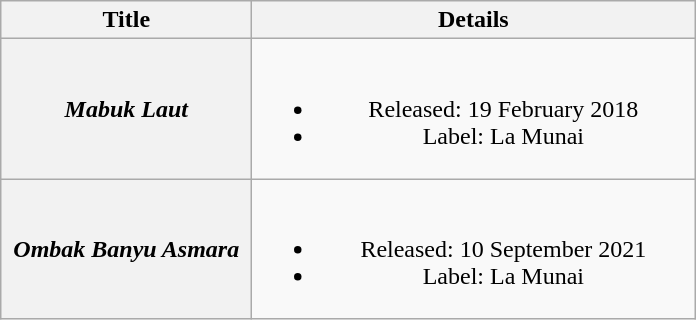<table class="wikitable plainrowheaders" style="text-align:center;">
<tr>
<th scope="col" style="width:10em;">Title</th>
<th scope="col" style="width:18em;">Details</th>
</tr>
<tr>
<th scope="row"><em>Mabuk Laut</em></th>
<td><br><ul><li>Released: 19 February 2018</li><li>Label: La Munai</li></ul></td>
</tr>
<tr>
<th scope="row"><em>Ombak Banyu Asmara</em></th>
<td><br><ul><li>Released: 10 September 2021</li><li>Label: La Munai</li></ul></td>
</tr>
</table>
